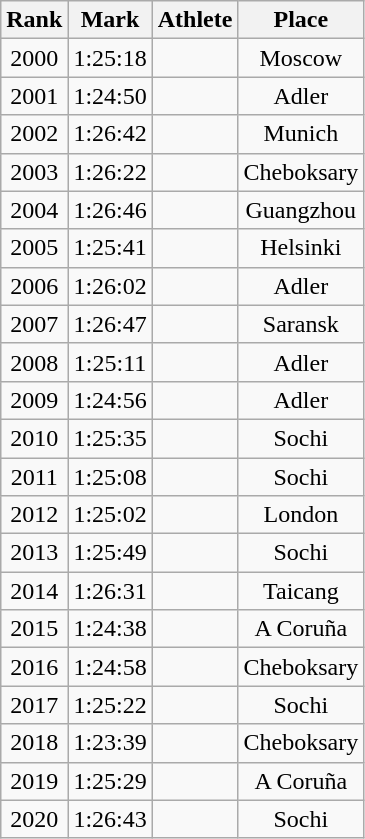<table class="wikitable sortable" style="text-align:center;">
<tr>
<th>Rank</th>
<th>Mark</th>
<th>Athlete</th>
<th>Place</th>
</tr>
<tr>
<td>2000</td>
<td>1:25:18</td>
<td align=left></td>
<td>Moscow</td>
</tr>
<tr>
<td>2001</td>
<td>1:24:50</td>
<td align=left></td>
<td>Adler</td>
</tr>
<tr>
<td>2002</td>
<td>1:26:42</td>
<td align=left></td>
<td>Munich</td>
</tr>
<tr>
<td>2003</td>
<td>1:26:22</td>
<td align=left></td>
<td>Cheboksary</td>
</tr>
<tr>
<td>2004</td>
<td>1:26:46</td>
<td align=left></td>
<td>Guangzhou</td>
</tr>
<tr>
<td>2005</td>
<td>1:25:41</td>
<td align=left></td>
<td>Helsinki</td>
</tr>
<tr>
<td>2006</td>
<td>1:26:02</td>
<td align=left></td>
<td>Adler</td>
</tr>
<tr>
<td>2007</td>
<td>1:26:47</td>
<td align=left></td>
<td>Saransk</td>
</tr>
<tr>
<td>2008</td>
<td>1:25:11</td>
<td align=left></td>
<td>Adler</td>
</tr>
<tr>
<td>2009</td>
<td>1:24:56</td>
<td align=left></td>
<td>Adler</td>
</tr>
<tr>
<td>2010</td>
<td>1:25:35</td>
<td align=left></td>
<td>Sochi</td>
</tr>
<tr>
<td>2011</td>
<td>1:25:08</td>
<td align=left></td>
<td>Sochi</td>
</tr>
<tr>
<td>2012</td>
<td>1:25:02</td>
<td align=left></td>
<td>London</td>
</tr>
<tr>
<td>2013</td>
<td>1:25:49</td>
<td align=left></td>
<td>Sochi</td>
</tr>
<tr>
<td>2014</td>
<td>1:26:31</td>
<td align=left></td>
<td>Taicang</td>
</tr>
<tr>
<td>2015</td>
<td>1:24:38</td>
<td align=left></td>
<td>A Coruña</td>
</tr>
<tr>
<td>2016</td>
<td>1:24:58</td>
<td align=left></td>
<td>Cheboksary</td>
</tr>
<tr>
<td>2017</td>
<td>1:25:22</td>
<td align=left></td>
<td>Sochi</td>
</tr>
<tr>
<td>2018</td>
<td>1:23:39</td>
<td align=left></td>
<td>Cheboksary</td>
</tr>
<tr>
<td>2019</td>
<td>1:25:29</td>
<td align=left></td>
<td>A Coruña</td>
</tr>
<tr>
<td>2020</td>
<td>1:26:43</td>
<td align=left></td>
<td>Sochi</td>
</tr>
</table>
